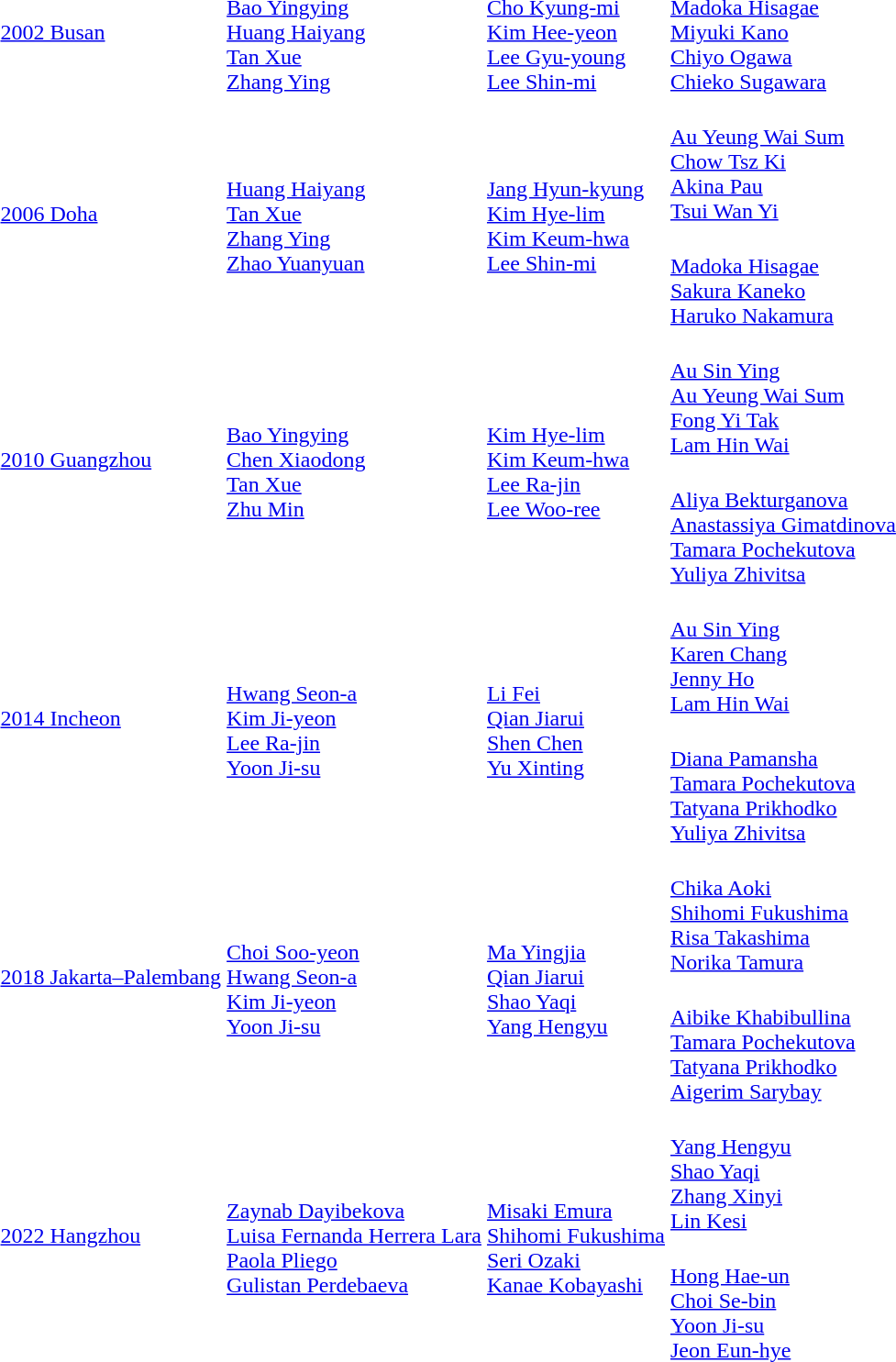<table>
<tr>
<td><a href='#'>2002 Busan</a></td>
<td><br><a href='#'>Bao Yingying</a><br><a href='#'>Huang Haiyang</a><br><a href='#'>Tan Xue</a><br><a href='#'>Zhang Ying</a></td>
<td><br><a href='#'>Cho Kyung-mi</a><br><a href='#'>Kim Hee-yeon</a><br><a href='#'>Lee Gyu-young</a><br><a href='#'>Lee Shin-mi</a></td>
<td><br><a href='#'>Madoka Hisagae</a><br><a href='#'>Miyuki Kano</a><br><a href='#'>Chiyo Ogawa</a><br><a href='#'>Chieko Sugawara</a></td>
</tr>
<tr>
<td rowspan=2><a href='#'>2006 Doha</a></td>
<td rowspan=2><br><a href='#'>Huang Haiyang</a><br><a href='#'>Tan Xue</a><br><a href='#'>Zhang Ying</a><br><a href='#'>Zhao Yuanyuan</a></td>
<td rowspan=2><br><a href='#'>Jang Hyun-kyung</a><br><a href='#'>Kim Hye-lim</a><br><a href='#'>Kim Keum-hwa</a><br><a href='#'>Lee Shin-mi</a></td>
<td><br><a href='#'>Au Yeung Wai Sum</a><br><a href='#'>Chow Tsz Ki</a><br><a href='#'>Akina Pau</a><br><a href='#'>Tsui Wan Yi</a></td>
</tr>
<tr>
<td><br><a href='#'>Madoka Hisagae</a><br><a href='#'>Sakura Kaneko</a><br><a href='#'>Haruko Nakamura</a></td>
</tr>
<tr>
<td rowspan=2><a href='#'>2010 Guangzhou</a></td>
<td rowspan=2><br><a href='#'>Bao Yingying</a><br><a href='#'>Chen Xiaodong</a><br><a href='#'>Tan Xue</a><br><a href='#'>Zhu Min</a></td>
<td rowspan=2><br><a href='#'>Kim Hye-lim</a><br><a href='#'>Kim Keum-hwa</a><br><a href='#'>Lee Ra-jin</a><br><a href='#'>Lee Woo-ree</a></td>
<td><br><a href='#'>Au Sin Ying</a><br><a href='#'>Au Yeung Wai Sum</a><br><a href='#'>Fong Yi Tak</a><br><a href='#'>Lam Hin Wai</a></td>
</tr>
<tr>
<td><br><a href='#'>Aliya Bekturganova</a><br><a href='#'>Anastassiya Gimatdinova</a><br><a href='#'>Tamara Pochekutova</a><br><a href='#'>Yuliya Zhivitsa</a></td>
</tr>
<tr>
<td rowspan=2><a href='#'>2014 Incheon</a></td>
<td rowspan=2><br><a href='#'>Hwang Seon-a</a><br><a href='#'>Kim Ji-yeon</a><br><a href='#'>Lee Ra-jin</a><br><a href='#'>Yoon Ji-su</a></td>
<td rowspan=2><br><a href='#'>Li Fei</a><br><a href='#'>Qian Jiarui</a><br><a href='#'>Shen Chen</a><br><a href='#'>Yu Xinting</a></td>
<td><br><a href='#'>Au Sin Ying</a><br><a href='#'>Karen Chang</a><br><a href='#'>Jenny Ho</a><br><a href='#'>Lam Hin Wai</a></td>
</tr>
<tr>
<td><br><a href='#'>Diana Pamansha</a><br><a href='#'>Tamara Pochekutova</a><br><a href='#'>Tatyana Prikhodko</a><br><a href='#'>Yuliya Zhivitsa</a></td>
</tr>
<tr>
<td rowspan=2><a href='#'>2018 Jakarta–Palembang</a></td>
<td rowspan=2><br><a href='#'>Choi Soo-yeon</a><br><a href='#'>Hwang Seon-a</a><br><a href='#'>Kim Ji-yeon</a><br><a href='#'>Yoon Ji-su</a></td>
<td rowspan=2><br><a href='#'>Ma Yingjia</a><br><a href='#'>Qian Jiarui</a><br><a href='#'>Shao Yaqi</a><br><a href='#'>Yang Hengyu</a></td>
<td><br><a href='#'>Chika Aoki</a><br><a href='#'>Shihomi Fukushima</a><br><a href='#'>Risa Takashima</a><br><a href='#'>Norika Tamura</a></td>
</tr>
<tr>
<td><br><a href='#'>Aibike Khabibullina</a><br><a href='#'>Tamara Pochekutova</a><br><a href='#'>Tatyana Prikhodko</a><br><a href='#'>Aigerim Sarybay</a></td>
</tr>
<tr>
<td rowspan=2><a href='#'>2022 Hangzhou</a></td>
<td rowspan=2><br><a href='#'>Zaynab Dayibekova</a><br><a href='#'>Luisa Fernanda Herrera Lara</a><br><a href='#'>Paola Pliego</a><br><a href='#'>Gulistan Perdebaeva</a></td>
<td rowspan=2><br><a href='#'>Misaki Emura</a><br><a href='#'>Shihomi Fukushima</a><br><a href='#'>Seri Ozaki</a><br><a href='#'>Kanae Kobayashi</a></td>
<td><br><a href='#'>Yang Hengyu</a><br><a href='#'>Shao Yaqi</a><br><a href='#'>Zhang Xinyi</a><br><a href='#'>Lin Kesi</a></td>
</tr>
<tr>
<td><br><a href='#'>Hong Hae-un</a><br><a href='#'>Choi Se-bin</a><br><a href='#'>Yoon Ji-su</a><br><a href='#'>Jeon Eun-hye</a></td>
</tr>
</table>
